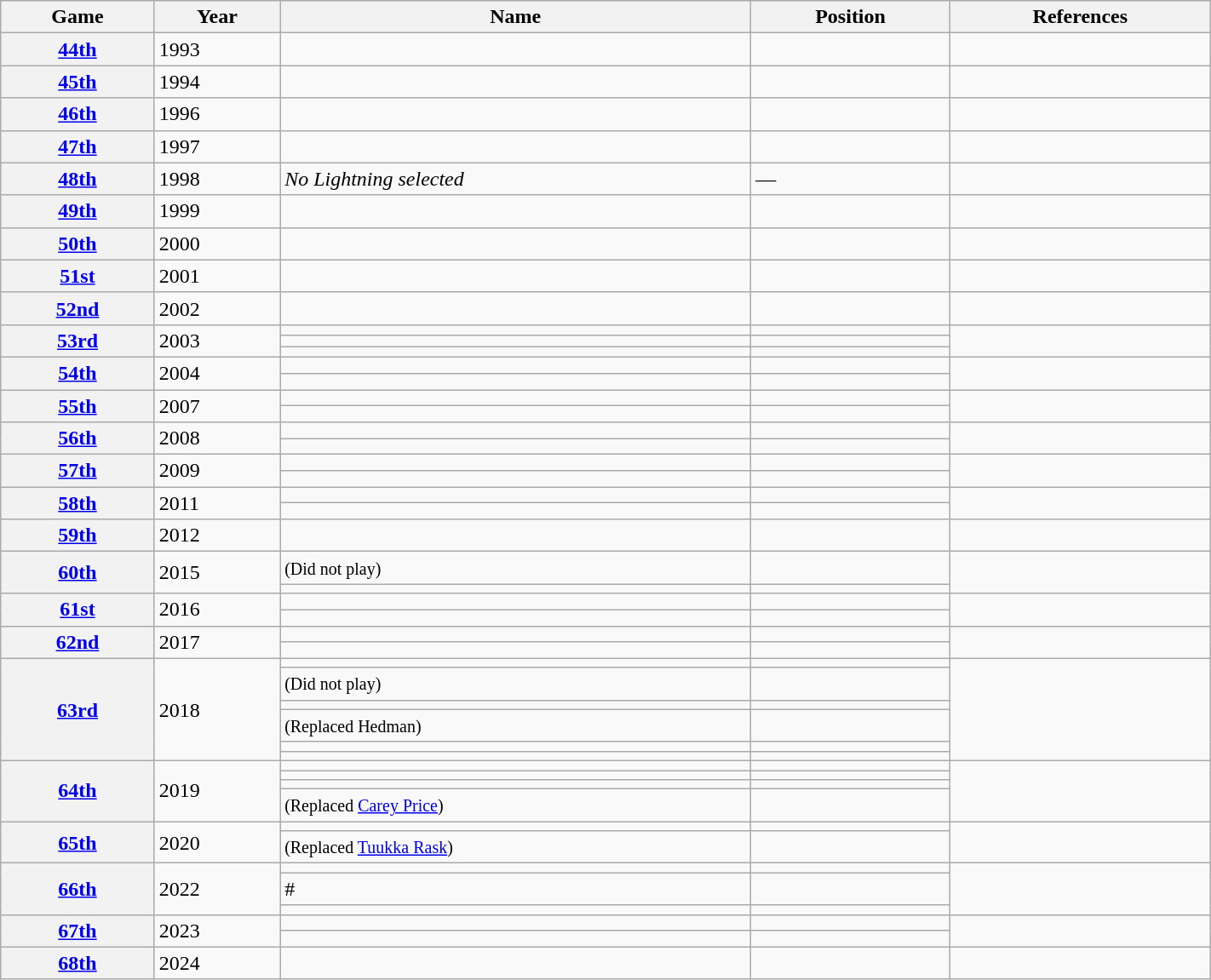<table class="wikitable sortable" width="75%">
<tr>
<th scope="col">Game</th>
<th scope="col">Year</th>
<th scope="col">Name</th>
<th scope="col">Position</th>
<th scope="col" class="unsortable">References</th>
</tr>
<tr>
<th scope="row"><a href='#'>44th</a></th>
<td>1993</td>
<td></td>
<td></td>
<td></td>
</tr>
<tr>
<th scope="row"><a href='#'>45th</a></th>
<td>1994</td>
<td></td>
<td></td>
<td></td>
</tr>
<tr>
<th scope="row"><a href='#'>46th</a></th>
<td>1996</td>
<td></td>
<td></td>
<td></td>
</tr>
<tr>
<th scope="row"><a href='#'>47th</a></th>
<td>1997</td>
<td></td>
<td></td>
<td></td>
</tr>
<tr>
<th scope="row"><a href='#'>48th</a></th>
<td>1998</td>
<td><em>No Lightning selected</em></td>
<td>—</td>
<td></td>
</tr>
<tr>
<th scope="row"><a href='#'>49th</a></th>
<td>1999</td>
<td></td>
<td></td>
<td></td>
</tr>
<tr>
<th scope="row"><a href='#'>50th</a></th>
<td>2000</td>
<td></td>
<td></td>
<td></td>
</tr>
<tr>
<th scope="row"><a href='#'>51st</a></th>
<td>2001</td>
<td></td>
<td></td>
<td></td>
</tr>
<tr>
<th scope="row"><a href='#'>52nd</a></th>
<td>2002</td>
<td></td>
<td></td>
<td></td>
</tr>
<tr>
<th scope="row" rowspan="3"><a href='#'>53rd</a></th>
<td rowspan="3">2003</td>
<td></td>
<td></td>
<td rowspan="3"></td>
</tr>
<tr>
<td></td>
<td></td>
</tr>
<tr>
<td></td>
<td></td>
</tr>
<tr>
<th scope="row" rowspan="2"><a href='#'>54th</a></th>
<td rowspan="2">2004</td>
<td></td>
<td></td>
<td rowspan="2"></td>
</tr>
<tr>
<td></td>
<td></td>
</tr>
<tr>
<th scope="row" rowspan="2"><a href='#'>55th</a></th>
<td rowspan="2">2007</td>
<td></td>
<td></td>
<td rowspan="2"></td>
</tr>
<tr>
<td></td>
<td></td>
</tr>
<tr>
<th scope="row" rowspan="2"><a href='#'>56th</a></th>
<td rowspan="2">2008</td>
<td></td>
<td></td>
<td rowspan="2"></td>
</tr>
<tr>
<td></td>
<td></td>
</tr>
<tr>
<th scope="row" rowspan="2"><a href='#'>57th</a></th>
<td rowspan="2">2009</td>
<td></td>
<td></td>
<td rowspan="2"></td>
</tr>
<tr>
<td></td>
<td></td>
</tr>
<tr>
<th scope="row" rowspan="2"><a href='#'>58th</a></th>
<td rowspan="2">2011</td>
<td></td>
<td></td>
<td rowspan="2"></td>
</tr>
<tr>
<td></td>
<td></td>
</tr>
<tr>
<th scope="row"><a href='#'>59th</a></th>
<td>2012</td>
<td></td>
<td></td>
<td></td>
</tr>
<tr>
<th scope="row" rowspan="2"><a href='#'>60th</a></th>
<td rowspan="2">2015</td>
<td> <small>(Did not play)</small></td>
<td></td>
<td rowspan="2"></td>
</tr>
<tr>
<td></td>
<td></td>
</tr>
<tr>
<th scope="row" rowspan="2"><a href='#'>61st</a></th>
<td rowspan="2">2016</td>
<td></td>
<td></td>
<td rowspan="2"></td>
</tr>
<tr>
<td></td>
<td></td>
</tr>
<tr>
<th scope="row" rowspan="2"><a href='#'>62nd</a></th>
<td rowspan="2">2017</td>
<td></td>
<td></td>
<td rowspan="2"></td>
</tr>
<tr>
<td></td>
<td></td>
</tr>
<tr>
<th scope="row" rowspan="6"><a href='#'>63rd</a></th>
<td rowspan="6">2018</td>
<td></td>
<td></td>
<td rowspan="6"></td>
</tr>
<tr>
<td> <small>(Did not play)</small></td>
<td></td>
</tr>
<tr>
<td></td>
<td></td>
</tr>
<tr>
<td> <small>(Replaced Hedman)</small></td>
<td></td>
</tr>
<tr>
<td></td>
<td></td>
</tr>
<tr>
<td></td>
<td></td>
</tr>
<tr>
<th scope="row" rowspan="4"><a href='#'>64th</a></th>
<td rowspan="4">2019</td>
<td></td>
<td></td>
<td rowspan="4"></td>
</tr>
<tr>
<td></td>
<td></td>
</tr>
<tr>
<td></td>
<td></td>
</tr>
<tr>
<td> <small>(Replaced <a href='#'>Carey Price</a>)</small></td>
<td></td>
</tr>
<tr>
<th scope="row" rowspan="2"><a href='#'>65th</a></th>
<td rowspan="2">2020</td>
<td></td>
<td></td>
<td rowspan="2"></td>
</tr>
<tr>
<td> <small>(Replaced <a href='#'>Tuukka Rask</a>)</small></td>
<td></td>
</tr>
<tr>
<th scope="row" rowspan="3"><a href='#'>66th</a></th>
<td rowspan="3">2022</td>
<td></td>
<td></td>
<td rowspan="3"></td>
</tr>
<tr>
<td>#</td>
<td></td>
</tr>
<tr>
<td></td>
<td></td>
</tr>
<tr>
<th scope="row" rowspan="2"><a href='#'>67th</a></th>
<td rowspan="2">2023</td>
<td></td>
<td></td>
<td rowspan="2"></td>
</tr>
<tr>
<td></td>
<td></td>
</tr>
<tr>
<th scope="row"><a href='#'>68th</a></th>
<td>2024</td>
<td></td>
<td></td>
<td></td>
</tr>
</table>
